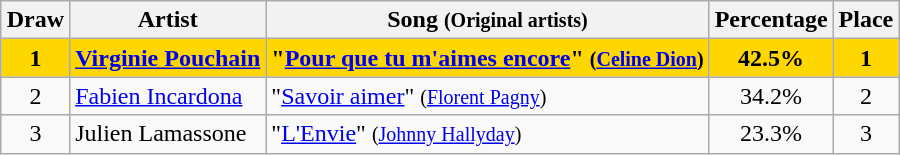<table class="sortable wikitable" style="margin: 1em auto 1em auto; text-align:center;">
<tr>
<th>Draw</th>
<th>Artist</th>
<th>Song <small>(Original artists)</small></th>
<th>Percentage</th>
<th>Place</th>
</tr>
<tr style="font-weight:bold;background:gold;">
<td>1</td>
<td align="left"><a href='#'>Virginie Pouchain</a></td>
<td align="left">"<a href='#'>Pour que tu m'aimes encore</a>" <small>(<a href='#'>Celine Dion</a>)</small></td>
<td>42.5%</td>
<td>1</td>
</tr>
<tr>
<td>2</td>
<td align="left"><a href='#'>Fabien Incardona</a></td>
<td align="left">"<a href='#'>Savoir aimer</a>" <small>(<a href='#'>Florent Pagny</a>)</small></td>
<td>34.2%</td>
<td>2</td>
</tr>
<tr>
<td>3</td>
<td align="left">Julien Lamassone</td>
<td align="left">"<a href='#'>L'Envie</a>" <small>(<a href='#'>Johnny Hallyday</a>)</small></td>
<td>23.3%</td>
<td>3</td>
</tr>
</table>
